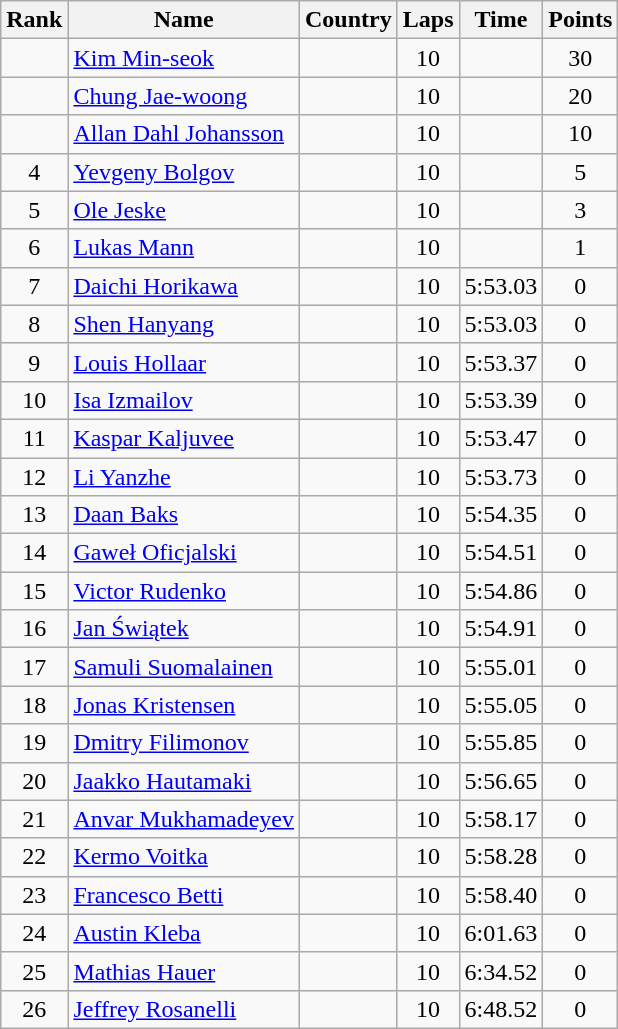<table class="wikitable sortable" style="text-align:center">
<tr>
<th>Rank</th>
<th>Name</th>
<th>Country</th>
<th>Laps</th>
<th>Time</th>
<th>Points</th>
</tr>
<tr>
<td></td>
<td align=left><a href='#'>Kim Min-seok</a></td>
<td align=left></td>
<td>10</td>
<td></td>
<td>30</td>
</tr>
<tr>
<td></td>
<td align=left><a href='#'>Chung Jae-woong</a></td>
<td align=left></td>
<td>10</td>
<td></td>
<td>20</td>
</tr>
<tr>
<td></td>
<td align=left><a href='#'>Allan Dahl Johansson</a></td>
<td align=left></td>
<td>10</td>
<td></td>
<td>10</td>
</tr>
<tr>
<td>4</td>
<td align=left><a href='#'>Yevgeny Bolgov</a></td>
<td align=left></td>
<td>10</td>
<td></td>
<td>5</td>
</tr>
<tr>
<td>5</td>
<td align=left><a href='#'>Ole Jeske</a></td>
<td align=left></td>
<td>10</td>
<td></td>
<td>3</td>
</tr>
<tr>
<td>6</td>
<td align=left><a href='#'>Lukas Mann</a></td>
<td align=left></td>
<td>10</td>
<td></td>
<td>1</td>
</tr>
<tr>
<td>7</td>
<td align=left><a href='#'>Daichi Horikawa</a></td>
<td align=left></td>
<td>10</td>
<td>5:53.03</td>
<td>0</td>
</tr>
<tr>
<td>8</td>
<td align=left><a href='#'>Shen Hanyang</a></td>
<td align=left></td>
<td>10</td>
<td>5:53.03</td>
<td>0</td>
</tr>
<tr>
<td>9</td>
<td align=left><a href='#'>Louis Hollaar</a></td>
<td align=left></td>
<td>10</td>
<td>5:53.37</td>
<td>0</td>
</tr>
<tr>
<td>10</td>
<td align=left><a href='#'>Isa Izmailov</a></td>
<td align=left></td>
<td>10</td>
<td>5:53.39</td>
<td>0</td>
</tr>
<tr>
<td>11</td>
<td align=left><a href='#'>Kaspar Kaljuvee</a></td>
<td align=left></td>
<td>10</td>
<td>5:53.47</td>
<td>0</td>
</tr>
<tr>
<td>12</td>
<td align=left><a href='#'>Li Yanzhe</a></td>
<td align=left></td>
<td>10</td>
<td>5:53.73</td>
<td>0</td>
</tr>
<tr>
<td>13</td>
<td align=left><a href='#'>Daan Baks</a></td>
<td align=left></td>
<td>10</td>
<td>5:54.35</td>
<td>0</td>
</tr>
<tr>
<td>14</td>
<td align=left><a href='#'>Gaweł Oficjalski</a></td>
<td align=left></td>
<td>10</td>
<td>5:54.51</td>
<td>0</td>
</tr>
<tr>
<td>15</td>
<td align=left><a href='#'>Victor Rudenko</a></td>
<td align=left></td>
<td>10</td>
<td>5:54.86</td>
<td>0</td>
</tr>
<tr>
<td>16</td>
<td align=left><a href='#'>Jan Świątek</a></td>
<td align=left></td>
<td>10</td>
<td>5:54.91</td>
<td>0</td>
</tr>
<tr>
<td>17</td>
<td align=left><a href='#'>Samuli Suomalainen</a></td>
<td align=left></td>
<td>10</td>
<td>5:55.01</td>
<td>0</td>
</tr>
<tr>
<td>18</td>
<td align=left><a href='#'>Jonas Kristensen</a></td>
<td align=left></td>
<td>10</td>
<td>5:55.05</td>
<td>0</td>
</tr>
<tr>
<td>19</td>
<td align=left><a href='#'>Dmitry Filimonov</a></td>
<td align=left></td>
<td>10</td>
<td>5:55.85</td>
<td>0</td>
</tr>
<tr>
<td>20</td>
<td align=left><a href='#'>Jaakko Hautamaki</a></td>
<td align=left></td>
<td>10</td>
<td>5:56.65</td>
<td>0</td>
</tr>
<tr>
<td>21</td>
<td align=left><a href='#'>Anvar Mukhamadeyev</a></td>
<td align=left></td>
<td>10</td>
<td>5:58.17</td>
<td>0</td>
</tr>
<tr>
<td>22</td>
<td align=left><a href='#'>Kermo Voitka</a></td>
<td align=left></td>
<td>10</td>
<td>5:58.28</td>
<td>0</td>
</tr>
<tr>
<td>23</td>
<td align=left><a href='#'>Francesco Betti</a></td>
<td align=left></td>
<td>10</td>
<td>5:58.40</td>
<td>0</td>
</tr>
<tr>
<td>24</td>
<td align=left><a href='#'>Austin Kleba</a></td>
<td align=left></td>
<td>10</td>
<td>6:01.63</td>
<td>0</td>
</tr>
<tr>
<td>25</td>
<td align=left><a href='#'>Mathias Hauer</a></td>
<td align=left></td>
<td>10</td>
<td>6:34.52</td>
<td>0</td>
</tr>
<tr>
<td>26</td>
<td align=left><a href='#'>Jeffrey Rosanelli</a></td>
<td align=left></td>
<td>10</td>
<td>6:48.52</td>
<td>0</td>
</tr>
</table>
